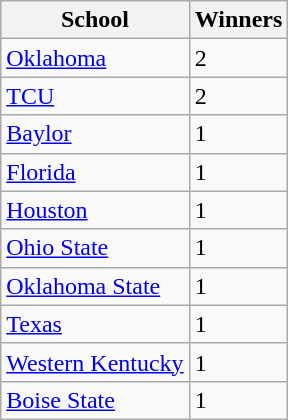<table class="wikitable">
<tr>
<th bgcolor="#e5e5e5">School</th>
<th bgcolor="#e5e5e5">Winners</th>
</tr>
<tr>
<td><a href='#'>Oklahoma</a></td>
<td>2</td>
</tr>
<tr>
<td><a href='#'>TCU</a></td>
<td>2</td>
</tr>
<tr>
<td><a href='#'>Baylor</a></td>
<td>1</td>
</tr>
<tr>
<td><a href='#'>Florida</a></td>
<td>1</td>
</tr>
<tr>
<td><a href='#'>Houston</a></td>
<td>1</td>
</tr>
<tr>
<td><a href='#'>Ohio State</a></td>
<td>1</td>
</tr>
<tr>
<td><a href='#'>Oklahoma State</a></td>
<td>1</td>
</tr>
<tr>
<td><a href='#'>Texas</a></td>
<td>1</td>
</tr>
<tr>
<td><a href='#'>Western Kentucky</a></td>
<td>1</td>
</tr>
<tr>
<td><a href='#'>Boise State</a></td>
<td>1</td>
</tr>
</table>
